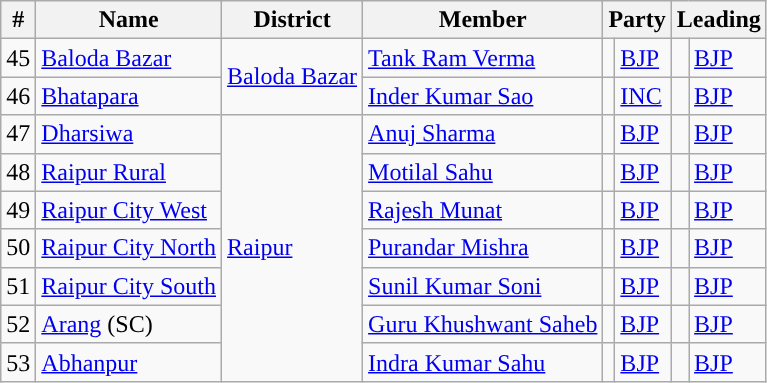<table class="wikitable">
<tr>
<th>#</th>
<th>Name</th>
<th>District</th>
<th>Member</th>
<th colspan="2">Party</th>
<th colspan="2">Leading<br></th>
</tr>
<tr>
<td>45</td>
<td><a href='#'>Baloda Bazar</a></td>
<td rowspan="2"><a href='#'>Baloda Bazar</a></td>
<td><a href='#'>Tank Ram Verma</a></td>
<td style="background-color: "></td>
<td><a href='#'>BJP</a></td>
<td style="background-color: "></td>
<td><a href='#'>BJP</a></td>
</tr>
<tr>
<td>46</td>
<td><a href='#'>Bhatapara</a></td>
<td><a href='#'>Inder Kumar Sao</a></td>
<td style="background-color: "></td>
<td><a href='#'>INC</a></td>
<td style="background-color: "></td>
<td><a href='#'>BJP</a></td>
</tr>
<tr>
<td>47</td>
<td><a href='#'>Dharsiwa</a></td>
<td rowspan="7"><a href='#'>Raipur</a></td>
<td><a href='#'>Anuj Sharma</a></td>
<td style="background-color: "></td>
<td><a href='#'>BJP</a></td>
<td style="background-color: "></td>
<td><a href='#'>BJP</a></td>
</tr>
<tr>
<td>48</td>
<td><a href='#'>Raipur Rural</a></td>
<td><a href='#'>Motilal Sahu</a></td>
<td style="background-color: "></td>
<td><a href='#'>BJP</a></td>
<td style="background-color: "></td>
<td><a href='#'>BJP</a></td>
</tr>
<tr>
<td>49</td>
<td><a href='#'>Raipur City West</a></td>
<td><a href='#'>Rajesh Munat</a></td>
<td style="background-color: "></td>
<td><a href='#'>BJP</a></td>
<td style="background-color: "></td>
<td><a href='#'>BJP</a></td>
</tr>
<tr>
<td>50</td>
<td><a href='#'>Raipur City North</a></td>
<td><a href='#'>Purandar Mishra</a></td>
<td style="background-color: "></td>
<td><a href='#'>BJP</a></td>
<td style="background-color: "></td>
<td><a href='#'>BJP</a></td>
</tr>
<tr>
<td>51</td>
<td><a href='#'>Raipur City South</a></td>
<td><a href='#'>Sunil Kumar Soni</a></td>
<td style="background-color: "></td>
<td><a href='#'>BJP</a></td>
<td style="background-color: "></td>
<td><a href='#'>BJP</a></td>
</tr>
<tr>
<td>52</td>
<td><a href='#'>Arang</a> (SC)</td>
<td><a href='#'>Guru Khushwant Saheb</a></td>
<td style="background-color: "></td>
<td><a href='#'>BJP</a></td>
<td style="background-color: "></td>
<td><a href='#'>BJP</a></td>
</tr>
<tr>
<td>53</td>
<td><a href='#'>Abhanpur</a></td>
<td><a href='#'>Indra Kumar Sahu</a></td>
<td style="background-color: "></td>
<td><a href='#'>BJP</a></td>
<td style="background-color: "></td>
<td><a href='#'>BJP</a></td>
</tr>
</table>
